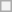<table class="wikitable" style="text-align:center">
<tr>
<th rowspan="1" colspan="2"></th>
</tr>
</table>
